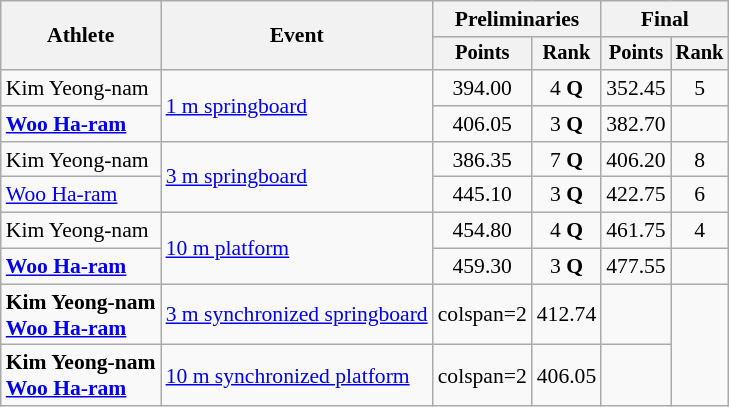<table class=wikitable style=font-size:90%;text-align:center>
<tr>
<th rowspan="2">Athlete</th>
<th rowspan="2">Event</th>
<th colspan="2">Preliminaries</th>
<th colspan="2">Final</th>
</tr>
<tr style="font-size:95%">
<th>Points</th>
<th>Rank</th>
<th>Points</th>
<th>Rank</th>
</tr>
<tr>
<td align=left>Kim Yeong-nam</td>
<td align=left rowspan=2><a href='#'>1 m springboard</a></td>
<td>394.00</td>
<td>4 <strong>Q</strong></td>
<td>352.45</td>
<td>5</td>
</tr>
<tr>
<td align=left><strong><a href='#'>Woo Ha-ram</a></strong></td>
<td>406.05</td>
<td>3 <strong>Q</strong></td>
<td>382.70</td>
<td></td>
</tr>
<tr>
<td align=left>Kim Yeong-nam</td>
<td align=left rowspan=2><a href='#'>3 m springboard</a></td>
<td>386.35</td>
<td>7 <strong>Q</strong></td>
<td>406.20</td>
<td>8</td>
</tr>
<tr>
<td align=left><a href='#'>Woo Ha-ram</a></td>
<td>445.10</td>
<td>3 <strong>Q</strong></td>
<td>422.75</td>
<td>6</td>
</tr>
<tr>
<td align=left>Kim Yeong-nam</td>
<td align=left rowspan=2><a href='#'>10 m platform</a></td>
<td>454.80</td>
<td>4 <strong>Q</strong></td>
<td>461.75</td>
<td>4</td>
</tr>
<tr>
<td align=left><strong><a href='#'>Woo Ha-ram</a></strong></td>
<td>459.30</td>
<td>3 <strong>Q</strong></td>
<td>477.55</td>
<td></td>
</tr>
<tr>
<td align=left><strong>Kim Yeong-nam<br><a href='#'>Woo Ha-ram</a></strong></td>
<td align=left><a href='#'>3 m synchronized springboard</a></td>
<td>colspan=2 </td>
<td>412.74</td>
<td></td>
</tr>
<tr>
<td align=left><strong>Kim Yeong-nam<br><a href='#'>Woo Ha-ram</a></strong></td>
<td align=left><a href='#'>10 m synchronized platform</a></td>
<td>colspan=2 </td>
<td>406.05</td>
<td></td>
</tr>
</table>
